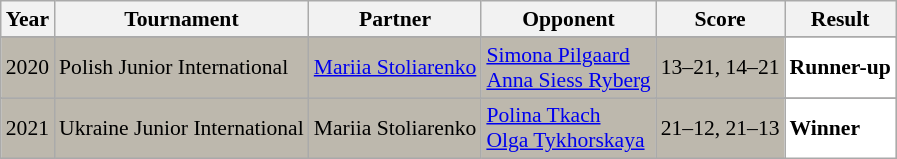<table class="sortable wikitable" style="font-size: 90%;">
<tr>
<th>Year</th>
<th>Tournament</th>
<th>Partner</th>
<th>Opponent</th>
<th>Score</th>
<th>Result</th>
</tr>
<tr>
</tr>
<tr style="background:#BDB8AD">
<td align="center">2020</td>
<td align="left">Polish Junior International</td>
<td align="left"> <a href='#'>Mariia Stoliarenko</a></td>
<td align="left"> <a href='#'>Simona Pilgaard</a> <br>  <a href='#'>Anna Siess Ryberg</a></td>
<td align="left">13–21, 14–21</td>
<td style="text-align:left; background:white"> <strong>Runner-up</strong></td>
</tr>
<tr>
</tr>
<tr style="background:#BDB8AD">
<td align="center">2021</td>
<td align="left">Ukraine Junior International</td>
<td align="left"> Mariia Stoliarenko</td>
<td align="left"> <a href='#'>Polina Tkach</a> <br>  <a href='#'>Olga Tykhorskaya</a></td>
<td align="left">21–12, 21–13</td>
<td style="text-align:left; background:white"> <strong>Winner</strong></td>
</tr>
</table>
